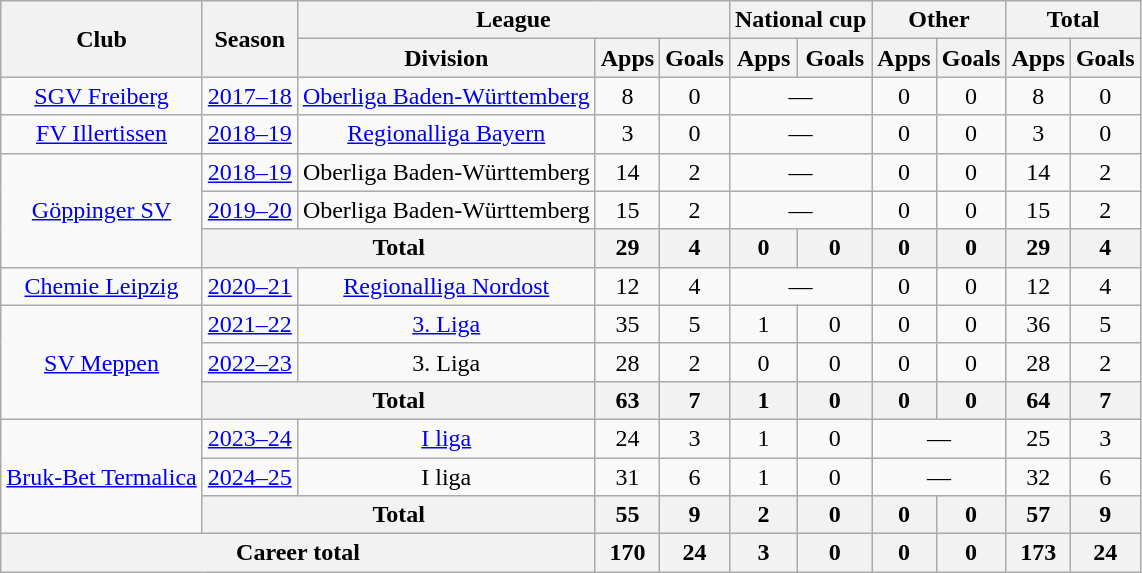<table class="wikitable" style="text-align: center">
<tr>
<th rowspan="2">Club</th>
<th rowspan="2">Season</th>
<th colspan="3">League</th>
<th colspan="2">National cup</th>
<th colspan="2">Other</th>
<th colspan="2">Total</th>
</tr>
<tr>
<th>Division</th>
<th>Apps</th>
<th>Goals</th>
<th>Apps</th>
<th>Goals</th>
<th>Apps</th>
<th>Goals</th>
<th>Apps</th>
<th>Goals</th>
</tr>
<tr>
<td><a href='#'>SGV Freiberg</a></td>
<td><a href='#'>2017–18</a></td>
<td><a href='#'>Oberliga Baden-Württemberg</a></td>
<td>8</td>
<td>0</td>
<td colspan="2">—</td>
<td>0</td>
<td>0</td>
<td>8</td>
<td>0</td>
</tr>
<tr>
<td><a href='#'>FV Illertissen</a></td>
<td><a href='#'>2018–19</a></td>
<td><a href='#'>Regionalliga Bayern</a></td>
<td>3</td>
<td>0</td>
<td colspan="2">—</td>
<td>0</td>
<td>0</td>
<td>3</td>
<td>0</td>
</tr>
<tr>
<td rowspan="3"><a href='#'>Göppinger SV</a></td>
<td><a href='#'>2018–19</a></td>
<td>Oberliga Baden-Württemberg</td>
<td>14</td>
<td>2</td>
<td colspan="2">—</td>
<td>0</td>
<td>0</td>
<td>14</td>
<td>2</td>
</tr>
<tr>
<td><a href='#'>2019–20</a></td>
<td>Oberliga Baden-Württemberg</td>
<td>15</td>
<td>2</td>
<td colspan="2">—</td>
<td>0</td>
<td>0</td>
<td>15</td>
<td>2</td>
</tr>
<tr>
<th colspan="2">Total</th>
<th>29</th>
<th>4</th>
<th>0</th>
<th>0</th>
<th>0</th>
<th>0</th>
<th>29</th>
<th>4</th>
</tr>
<tr>
<td><a href='#'>Chemie Leipzig</a></td>
<td><a href='#'>2020–21</a></td>
<td><a href='#'>Regionalliga Nordost</a></td>
<td>12</td>
<td>4</td>
<td colspan="2">—</td>
<td>0</td>
<td>0</td>
<td>12</td>
<td>4</td>
</tr>
<tr>
<td rowspan="3"><a href='#'>SV Meppen</a></td>
<td><a href='#'>2021–22</a></td>
<td><a href='#'>3. Liga</a></td>
<td>35</td>
<td>5</td>
<td>1</td>
<td>0</td>
<td>0</td>
<td>0</td>
<td>36</td>
<td>5</td>
</tr>
<tr>
<td><a href='#'>2022–23</a></td>
<td>3. Liga</td>
<td>28</td>
<td>2</td>
<td>0</td>
<td>0</td>
<td>0</td>
<td>0</td>
<td>28</td>
<td>2</td>
</tr>
<tr>
<th colspan="2">Total</th>
<th>63</th>
<th>7</th>
<th>1</th>
<th>0</th>
<th>0</th>
<th>0</th>
<th>64</th>
<th>7</th>
</tr>
<tr>
<td rowspan="3"><a href='#'>Bruk-Bet Termalica</a></td>
<td><a href='#'>2023–24</a></td>
<td><a href='#'>I liga</a></td>
<td>24</td>
<td>3</td>
<td>1</td>
<td>0</td>
<td colspan="2">—</td>
<td>25</td>
<td>3</td>
</tr>
<tr>
<td><a href='#'>2024–25</a></td>
<td>I liga</td>
<td>31</td>
<td>6</td>
<td>1</td>
<td>0</td>
<td colspan="2">—</td>
<td>32</td>
<td>6</td>
</tr>
<tr>
<th colspan="2">Total</th>
<th>55</th>
<th>9</th>
<th>2</th>
<th>0</th>
<th>0</th>
<th>0</th>
<th>57</th>
<th>9</th>
</tr>
<tr>
<th colspan="3">Career total</th>
<th>170</th>
<th>24</th>
<th>3</th>
<th>0</th>
<th>0</th>
<th>0</th>
<th>173</th>
<th>24</th>
</tr>
</table>
